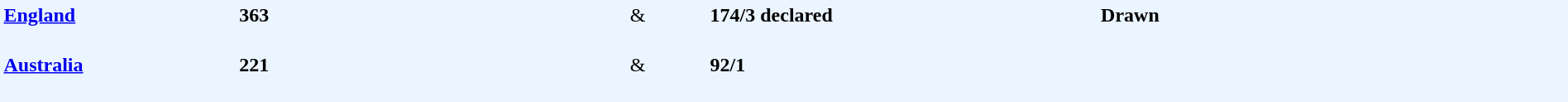<table width="100%" style="background: #EBF5FF">
<tr>
<td width="15%" valign="top"> <strong><a href='#'>England</a></strong></td>
<td width="25%" valign="top"><strong>363</strong><br><br></td>
<td width="5%" valign="top">&</td>
<td width="25%" valign="top"><strong>174/3 declared</strong><br></td>
<td width="30%" valign="top" rowspan="2"><strong>Drawn</strong> <br><br></td>
</tr>
<tr>
<td valign="top"> <strong><a href='#'>Australia</a></strong></td>
<td valign="top"><strong>221</strong><br><br></td>
<td valign="top">&</td>
<td valign="top"><strong>92/1</strong><br><br></td>
</tr>
</table>
